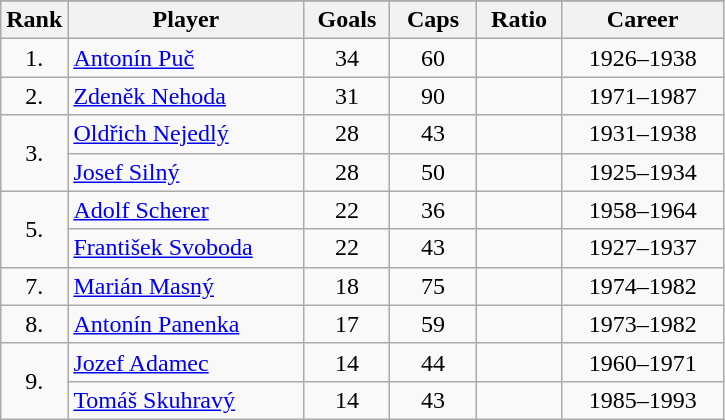<table class="wikitable sortable" style="text-align:center;">
<tr>
</tr>
<tr>
<th width=20px>Rank</th>
<th style="width:150px;">Player</th>
<th width=50px>Goals</th>
<th width=50px>Caps</th>
<th width=50px>Ratio</th>
<th style="width:100px;">Career</th>
</tr>
<tr>
<td>1.</td>
<td align=left><a href='#'>Antonín Puč</a></td>
<td>34</td>
<td>60</td>
<td></td>
<td>1926–1938</td>
</tr>
<tr>
<td>2.</td>
<td align=left><a href='#'>Zdeněk Nehoda</a></td>
<td>31</td>
<td>90</td>
<td></td>
<td>1971–1987</td>
</tr>
<tr>
<td rowspan="2">3.</td>
<td align=left><a href='#'>Oldřich Nejedlý</a></td>
<td>28</td>
<td>43</td>
<td></td>
<td>1931–1938</td>
</tr>
<tr>
<td align=left><a href='#'>Josef Silný</a></td>
<td>28</td>
<td>50</td>
<td></td>
<td>1925–1934</td>
</tr>
<tr>
<td rowspan="2">5.</td>
<td align=left><a href='#'>Adolf Scherer</a></td>
<td>22</td>
<td>36</td>
<td></td>
<td>1958–1964</td>
</tr>
<tr>
<td align=left><a href='#'>František Svoboda</a></td>
<td>22</td>
<td>43</td>
<td></td>
<td>1927–1937</td>
</tr>
<tr>
<td>7.</td>
<td align=left><a href='#'>Marián Masný</a></td>
<td>18</td>
<td>75</td>
<td></td>
<td>1974–1982</td>
</tr>
<tr>
<td>8.</td>
<td align=left><a href='#'>Antonín Panenka</a></td>
<td>17</td>
<td>59</td>
<td></td>
<td>1973–1982</td>
</tr>
<tr>
<td rowspan="2">9.</td>
<td align=left><a href='#'>Jozef Adamec</a></td>
<td>14</td>
<td>44</td>
<td></td>
<td>1960–1971</td>
</tr>
<tr>
<td align=left><a href='#'>Tomáš Skuhravý</a></td>
<td>14</td>
<td>43</td>
<td></td>
<td>1985–1993</td>
</tr>
</table>
